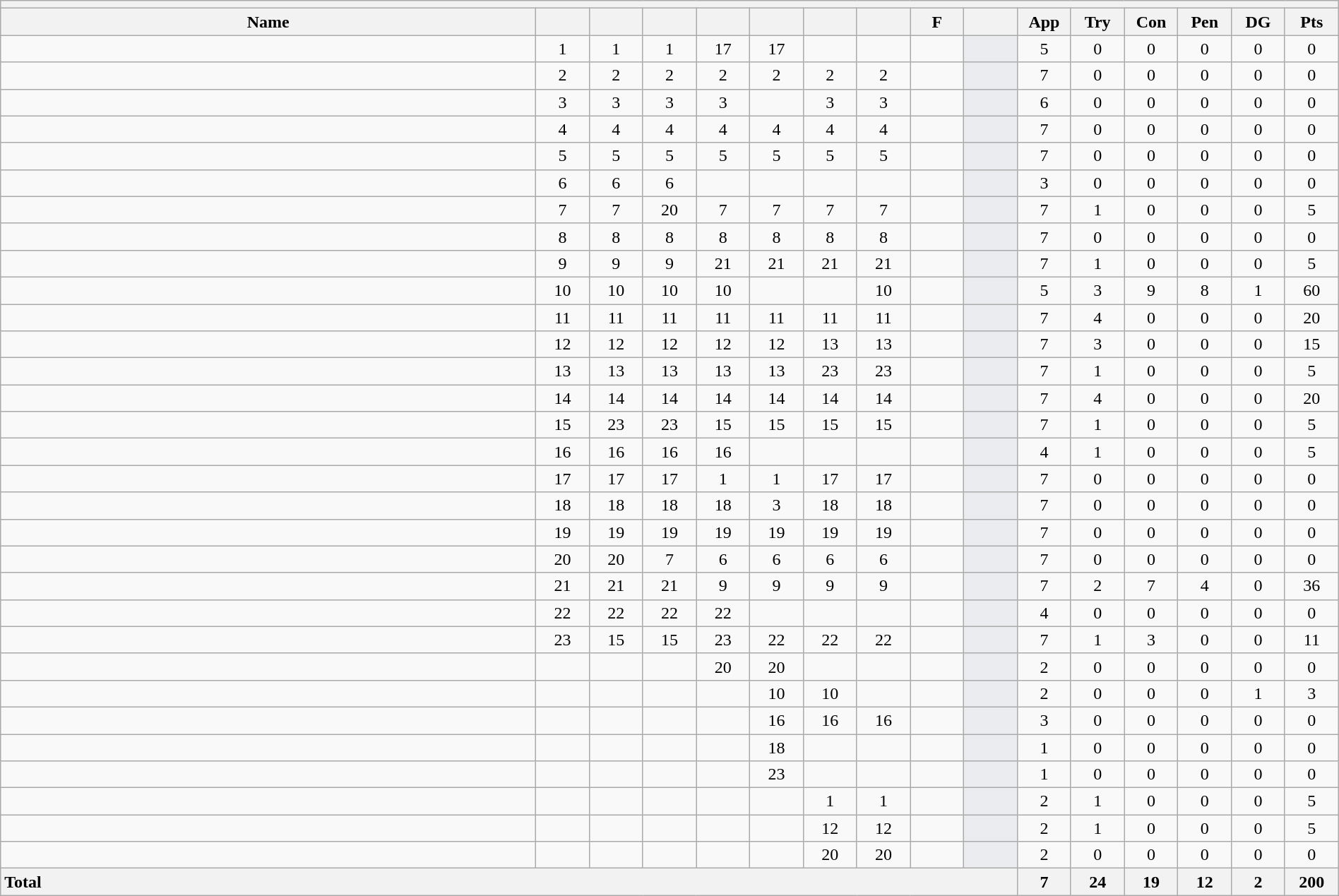<table class="wikitable collapsible collapsed" style="text-align:center; font-size:100%; width:100%">
<tr>
<th colspan="100%"></th>
</tr>
<tr>
<th style="width:40%;">Name</th>
<th style="width:4%;"></th>
<th style="width:4%;"></th>
<th style="width:4%;"></th>
<th style="width:4%;"></th>
<th style="width:4%;"></th>
<th style="width:4%;"></th>
<th style="width:4%;"></th>
<th style="width:4%;">F</th>
<th style="width:4%;"></th>
<th style="width:4%;">App</th>
<th style="width:4%;">Try</th>
<th style="width:4%;">Con</th>
<th style="width:4%;">Pen</th>
<th style="width:4%;">DG</th>
<th style="width:4%;">Pts</th>
</tr>
<tr>
<td style="text-align:left;"></td>
<td>1</td>
<td>1</td>
<td>1</td>
<td>17 </td>
<td>17 </td>
<td></td>
<td></td>
<td></td>
<td style="background:#EBECF0;"></td>
<td>5</td>
<td>0</td>
<td>0</td>
<td>0</td>
<td>0</td>
<td>0</td>
</tr>
<tr>
<td style="text-align:left;"></td>
<td>2</td>
<td>2</td>
<td>2</td>
<td>2</td>
<td>2</td>
<td>2</td>
<td>2</td>
<td></td>
<td style="background:#EBECF0;"></td>
<td>7</td>
<td>0</td>
<td>0</td>
<td>0</td>
<td>0</td>
<td>0</td>
</tr>
<tr>
<td style="text-align:left;"></td>
<td>3</td>
<td>3</td>
<td>3</td>
<td>3</td>
<td></td>
<td>3</td>
<td>3</td>
<td></td>
<td style="background:#EBECF0;"></td>
<td>6</td>
<td>0</td>
<td>0</td>
<td>0</td>
<td>0</td>
<td>0</td>
</tr>
<tr>
<td style="text-align:left;"></td>
<td>4</td>
<td>4</td>
<td>4</td>
<td>4</td>
<td>4</td>
<td>4</td>
<td>4</td>
<td></td>
<td style="background:#EBECF0;"></td>
<td>7</td>
<td>0</td>
<td>0</td>
<td>0</td>
<td>0</td>
<td>0</td>
</tr>
<tr>
<td style="text-align:left;"></td>
<td>5</td>
<td>5</td>
<td>5</td>
<td>5</td>
<td>5</td>
<td>5</td>
<td>5</td>
<td></td>
<td style="background:#EBECF0;"></td>
<td>7</td>
<td>0</td>
<td>0</td>
<td>0</td>
<td>0</td>
<td>0</td>
</tr>
<tr>
<td style="text-align:left;"></td>
<td>6</td>
<td>6</td>
<td>6</td>
<td></td>
<td></td>
<td></td>
<td></td>
<td></td>
<td style="background:#EBECF0;"></td>
<td>3</td>
<td>0</td>
<td>0</td>
<td>0</td>
<td>0</td>
<td>0</td>
</tr>
<tr>
<td style="text-align:left;"></td>
<td>7</td>
<td>7</td>
<td>20 </td>
<td>7</td>
<td>7</td>
<td>7</td>
<td>7</td>
<td></td>
<td style="background:#EBECF0;"></td>
<td>7</td>
<td>1</td>
<td>0</td>
<td>0</td>
<td>0</td>
<td>5</td>
</tr>
<tr>
<td style="text-align:left;"></td>
<td>8</td>
<td>8</td>
<td>8</td>
<td>8</td>
<td>8</td>
<td>8</td>
<td>8</td>
<td></td>
<td style="background:#EBECF0;"></td>
<td>7</td>
<td>0</td>
<td>0</td>
<td>0</td>
<td>0</td>
<td>0</td>
</tr>
<tr>
<td style="text-align:left;"></td>
<td>9</td>
<td>9</td>
<td>9</td>
<td>21 </td>
<td>21 </td>
<td>21 </td>
<td>21 </td>
<td></td>
<td style="background:#EBECF0;"></td>
<td>7</td>
<td>1</td>
<td>0</td>
<td>0</td>
<td>0</td>
<td>5</td>
</tr>
<tr>
<td style="text-align:left;"></td>
<td>10</td>
<td>10</td>
<td>10</td>
<td>10</td>
<td></td>
<td></td>
<td>10</td>
<td></td>
<td style="background:#EBECF0;"></td>
<td>5</td>
<td>3</td>
<td>9</td>
<td>8</td>
<td>1</td>
<td>60</td>
</tr>
<tr>
<td style="text-align:left;"></td>
<td>11</td>
<td>11</td>
<td>11</td>
<td>11</td>
<td>11</td>
<td>11</td>
<td>11</td>
<td></td>
<td style="background:#EBECF0;"></td>
<td>7</td>
<td>4</td>
<td>0</td>
<td>0</td>
<td>0</td>
<td>20</td>
</tr>
<tr>
<td style="text-align:left;"></td>
<td>12</td>
<td>12</td>
<td>12</td>
<td>12</td>
<td>12</td>
<td>13</td>
<td>13</td>
<td></td>
<td style="background:#EBECF0;"></td>
<td>7</td>
<td>3</td>
<td>0</td>
<td>0</td>
<td>0</td>
<td>15</td>
</tr>
<tr>
<td style="text-align:left;"></td>
<td>13</td>
<td>13</td>
<td>13</td>
<td>13</td>
<td>13</td>
<td>23 </td>
<td>23 </td>
<td></td>
<td style="background:#EBECF0;"></td>
<td>7</td>
<td>1</td>
<td>0</td>
<td>0</td>
<td>0</td>
<td>5</td>
</tr>
<tr>
<td style="text-align:left;"></td>
<td>14</td>
<td>14</td>
<td>14</td>
<td>14</td>
<td>14</td>
<td>14</td>
<td>14</td>
<td></td>
<td style="background:#EBECF0;"></td>
<td>7</td>
<td>4</td>
<td>0</td>
<td>0</td>
<td>0</td>
<td>20</td>
</tr>
<tr>
<td style="text-align:left;"></td>
<td>15</td>
<td>23 </td>
<td>23 </td>
<td>15</td>
<td>15</td>
<td>15</td>
<td>15</td>
<td></td>
<td style="background:#EBECF0;"></td>
<td>7</td>
<td>1</td>
<td>0</td>
<td>0</td>
<td>0</td>
<td>5</td>
</tr>
<tr>
<td style="text-align:left;"></td>
<td>16 </td>
<td>16 </td>
<td>16 </td>
<td>16 </td>
<td></td>
<td></td>
<td></td>
<td></td>
<td style="background:#EBECF0;"></td>
<td>4</td>
<td>1</td>
<td>0</td>
<td>0</td>
<td>0</td>
<td>5</td>
</tr>
<tr>
<td style="text-align:left;"></td>
<td>17 </td>
<td>17 </td>
<td>17 </td>
<td>1</td>
<td>1</td>
<td>17 </td>
<td>17 </td>
<td></td>
<td style="background:#EBECF0;"></td>
<td>7</td>
<td>0</td>
<td>0</td>
<td>0</td>
<td>0</td>
<td>0</td>
</tr>
<tr>
<td style="text-align:left;"></td>
<td>18 </td>
<td>18 </td>
<td>18 </td>
<td>18 </td>
<td>3</td>
<td>18 </td>
<td>18 </td>
<td></td>
<td style="background:#EBECF0;"></td>
<td>7</td>
<td>0</td>
<td>0</td>
<td>0</td>
<td>0</td>
<td>0</td>
</tr>
<tr>
<td style="text-align:left;"></td>
<td>19 </td>
<td>19 </td>
<td>19 </td>
<td>19 </td>
<td>19 </td>
<td>19 </td>
<td>19 </td>
<td></td>
<td style="background:#EBECF0;"></td>
<td>7</td>
<td>0</td>
<td>0</td>
<td>0</td>
<td>0</td>
<td>0</td>
</tr>
<tr>
<td style="text-align:left;"></td>
<td>20 </td>
<td>20 </td>
<td>7</td>
<td>6</td>
<td>6</td>
<td>6</td>
<td>6</td>
<td></td>
<td style="background:#EBECF0;"></td>
<td>7</td>
<td>0</td>
<td>0</td>
<td>0</td>
<td>0</td>
<td>0</td>
</tr>
<tr>
<td style="text-align:left;"></td>
<td>21 </td>
<td>21 </td>
<td>21 </td>
<td>9</td>
<td>9</td>
<td>9</td>
<td>9</td>
<td></td>
<td style="background:#EBECF0;"></td>
<td>7</td>
<td>2</td>
<td>7</td>
<td>4</td>
<td>0</td>
<td>36</td>
</tr>
<tr>
<td style="text-align:left;"></td>
<td>22 </td>
<td>22 </td>
<td>22 </td>
<td>22 </td>
<td></td>
<td></td>
<td></td>
<td></td>
<td style="background:#EBECF0;"></td>
<td>4</td>
<td>0</td>
<td>0</td>
<td>0</td>
<td>0</td>
<td>0</td>
</tr>
<tr>
<td style="text-align:left;"></td>
<td>23 </td>
<td>15</td>
<td>15</td>
<td>23 </td>
<td>22 </td>
<td>22 </td>
<td>22 </td>
<td></td>
<td style="background:#EBECF0;"></td>
<td>7</td>
<td>1</td>
<td>3</td>
<td>0</td>
<td>0</td>
<td>11</td>
</tr>
<tr>
<td style="text-align:left;"></td>
<td></td>
<td></td>
<td></td>
<td>20 </td>
<td>20 </td>
<td></td>
<td></td>
<td></td>
<td style="background:#EBECF0;"></td>
<td>2</td>
<td>0</td>
<td>0</td>
<td>0</td>
<td>0</td>
<td>0</td>
</tr>
<tr>
<td style="text-align:left;"></td>
<td></td>
<td></td>
<td></td>
<td></td>
<td>10</td>
<td>10</td>
<td></td>
<td></td>
<td style="background:#EBECF0;"></td>
<td>2</td>
<td>0</td>
<td>0</td>
<td>0</td>
<td>1</td>
<td>3</td>
</tr>
<tr>
<td style="text-align:left;"></td>
<td></td>
<td></td>
<td></td>
<td></td>
<td>16 </td>
<td>16 </td>
<td>16 </td>
<td></td>
<td style="background:#EBECF0;"></td>
<td>3</td>
<td>0</td>
<td>0</td>
<td>0</td>
<td>0</td>
<td>0</td>
</tr>
<tr>
<td style="text-align:left;"></td>
<td></td>
<td></td>
<td></td>
<td></td>
<td>18 </td>
<td></td>
<td></td>
<td></td>
<td style="background:#EBECF0;"></td>
<td>1</td>
<td>0</td>
<td>0</td>
<td>0</td>
<td>0</td>
<td>0</td>
</tr>
<tr>
<td style="text-align:left;"></td>
<td></td>
<td></td>
<td></td>
<td></td>
<td>23 </td>
<td></td>
<td></td>
<td></td>
<td style="background:#EBECF0;"></td>
<td>1</td>
<td>0</td>
<td>0</td>
<td>0</td>
<td>0</td>
<td>0</td>
</tr>
<tr>
<td style="text-align:left;"></td>
<td></td>
<td></td>
<td></td>
<td></td>
<td></td>
<td>1</td>
<td>1</td>
<td></td>
<td style="background:#EBECF0;"></td>
<td>2</td>
<td>1</td>
<td>0</td>
<td>0</td>
<td>0</td>
<td>5</td>
</tr>
<tr>
<td style="text-align:left;"></td>
<td></td>
<td></td>
<td></td>
<td></td>
<td></td>
<td>12</td>
<td>12</td>
<td></td>
<td style="background:#EBECF0;"></td>
<td>2</td>
<td>1</td>
<td>0</td>
<td>0</td>
<td>0</td>
<td>5</td>
</tr>
<tr>
<td style="text-align:left;"></td>
<td></td>
<td></td>
<td></td>
<td></td>
<td></td>
<td>20 </td>
<td>20 </td>
<td></td>
<td style="background:#EBECF0;"></td>
<td>2</td>
<td>0</td>
<td>0</td>
<td>0</td>
<td>0</td>
<td>0</td>
</tr>
<tr>
<th colspan="10" style="text-align:left;">Total</th>
<th>7</th>
<th>24</th>
<th>19</th>
<th>12</th>
<th>2</th>
<th>200</th>
</tr>
</table>
